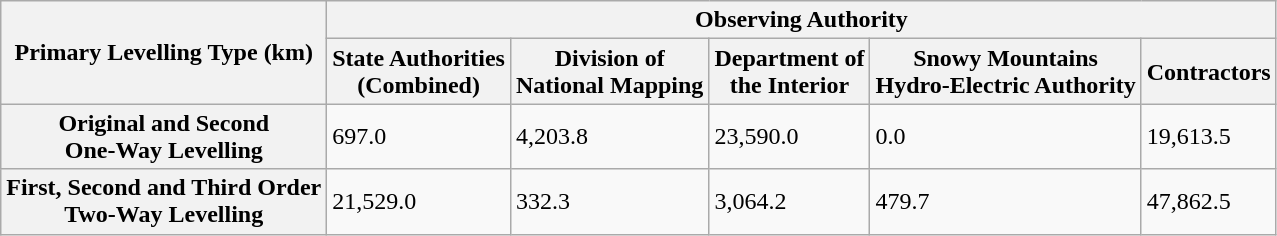<table class="wikitable">
<tr>
<th rowspan="2"><strong>Primary Levelling Type</strong> <strong>(km)</strong></th>
<th colspan="5">Observing Authority</th>
</tr>
<tr>
<th><strong>State Authorities</strong><br><strong>(Combined)</strong></th>
<th><strong>Division of</strong><br><strong>National Mapping</strong></th>
<th><strong>Department of</strong><br><strong>the Interior</strong></th>
<th><strong>Snowy Mountains</strong><br><strong>Hydro-Electric Authority</strong></th>
<th>Contractors</th>
</tr>
<tr>
<th>Original and Second<br>One-Way Levelling</th>
<td>697.0</td>
<td>4,203.8</td>
<td>23,590.0</td>
<td>0.0</td>
<td>19,613.5</td>
</tr>
<tr>
<th>First, Second and Third Order<br>Two-Way Levelling</th>
<td>21,529.0</td>
<td>332.3</td>
<td>3,064.2</td>
<td>479.7</td>
<td>47,862.5</td>
</tr>
</table>
